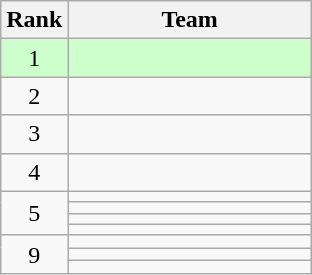<table class="wikitable" style="text-align: center;">
<tr>
<th>Rank</th>
<th width=155>Team</th>
</tr>
<tr bgcolor=#cfc>
<td>1</td>
<td align=left></td>
</tr>
<tr>
<td>2</td>
<td align=left></td>
</tr>
<tr>
<td>3</td>
<td align=left></td>
</tr>
<tr>
<td>4</td>
<td align=left></td>
</tr>
<tr>
<td rowspan="4">5</td>
<td align=left></td>
</tr>
<tr>
<td align=left></td>
</tr>
<tr>
<td align=left></td>
</tr>
<tr>
<td align=left></td>
</tr>
<tr>
<td rowspan="3">9</td>
<td align=left></td>
</tr>
<tr>
<td align=left></td>
</tr>
<tr>
<td align=left></td>
</tr>
</table>
